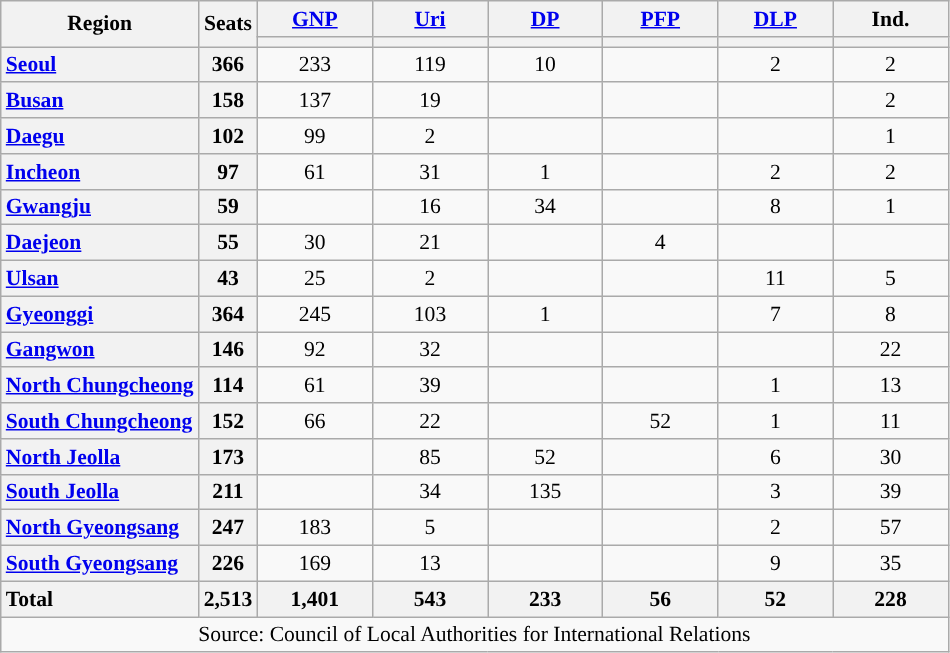<table class="wikitable" style="text-align:center; font-size: 0.9em;">
<tr>
<th rowspan="2">Region</th>
<th rowspan="2">Seats</th>
<th class="unsortable" style="width:70px;"><a href='#'>GNP</a></th>
<th class="unsortable" style="width:70px;"><a href='#'>Uri</a></th>
<th class="unsortable" style="width:70px;"><a href='#'>DP</a></th>
<th class="unsortable" style="width:70px;"><a href='#'>PFP</a></th>
<th class="unsortable" style="width:70px;"><a href='#'>DLP</a></th>
<th class="unsortable" style="width:70px;">Ind.</th>
</tr>
<tr>
<th style="background:"></th>
<th style="background:"></th>
<th style="background:"></th>
<th style="background:"></th>
<th style="background:"></th>
<th style="background:"></th>
</tr>
<tr>
<th style="text-align: left;"><a href='#'>Seoul</a></th>
<th>366</th>
<td>233</td>
<td>119</td>
<td>10</td>
<td></td>
<td>2</td>
<td>2</td>
</tr>
<tr>
<th style="text-align: left;"><a href='#'>Busan</a></th>
<th>158</th>
<td>137</td>
<td>19</td>
<td></td>
<td></td>
<td></td>
<td>2</td>
</tr>
<tr>
<th style="text-align: left;"><a href='#'>Daegu</a></th>
<th>102</th>
<td>99</td>
<td>2</td>
<td></td>
<td></td>
<td></td>
<td>1</td>
</tr>
<tr>
<th style="text-align: left;"><a href='#'>Incheon</a></th>
<th>97</th>
<td>61</td>
<td>31</td>
<td>1</td>
<td></td>
<td>2</td>
<td>2</td>
</tr>
<tr>
<th style="text-align: left;"><a href='#'>Gwangju</a></th>
<th>59</th>
<td></td>
<td>16</td>
<td>34</td>
<td></td>
<td>8</td>
<td>1</td>
</tr>
<tr>
<th style="text-align: left;"><a href='#'>Daejeon</a></th>
<th>55</th>
<td>30</td>
<td>21</td>
<td></td>
<td>4</td>
<td></td>
<td></td>
</tr>
<tr>
<th style="text-align: left;"><a href='#'>Ulsan</a></th>
<th>43</th>
<td>25</td>
<td>2</td>
<td></td>
<td></td>
<td>11</td>
<td>5</td>
</tr>
<tr>
<th style="text-align: left;"><a href='#'>Gyeonggi</a></th>
<th>364</th>
<td>245</td>
<td>103</td>
<td>1</td>
<td></td>
<td>7</td>
<td>8</td>
</tr>
<tr>
<th style="text-align: left;"><a href='#'>Gangwon</a></th>
<th>146</th>
<td>92</td>
<td>32</td>
<td></td>
<td></td>
<td></td>
<td>22</td>
</tr>
<tr>
<th style="text-align: left;"><a href='#'>North Chungcheong</a></th>
<th>114</th>
<td>61</td>
<td>39</td>
<td></td>
<td></td>
<td>1</td>
<td>13</td>
</tr>
<tr>
<th style="text-align: left;"><a href='#'>South Chungcheong</a></th>
<th>152</th>
<td>66</td>
<td>22</td>
<td></td>
<td>52</td>
<td>1</td>
<td>11</td>
</tr>
<tr>
<th style="text-align: left;"><a href='#'>North Jeolla</a></th>
<th>173</th>
<td></td>
<td>85</td>
<td>52</td>
<td></td>
<td>6</td>
<td>30</td>
</tr>
<tr>
<th style="text-align: left;"><a href='#'>South Jeolla</a></th>
<th>211</th>
<td></td>
<td>34</td>
<td>135</td>
<td></td>
<td>3</td>
<td>39</td>
</tr>
<tr>
<th style="text-align: left;"><a href='#'>North Gyeongsang</a></th>
<th>247</th>
<td>183</td>
<td>5</td>
<td></td>
<td></td>
<td>2</td>
<td>57</td>
</tr>
<tr>
<th style="text-align: left;"><a href='#'>South Gyeongsang</a></th>
<th>226</th>
<td>169</td>
<td>13</td>
<td></td>
<td></td>
<td>9</td>
<td>35</td>
</tr>
<tr class="sortbottom">
<th style="text-align: left;">Total</th>
<th>2,513</th>
<th>1,401</th>
<th>543</th>
<th>233</th>
<th>56</th>
<th>52</th>
<th>228</th>
</tr>
<tr>
<td colspan="8">Source: Council of Local Authorities for International Relations</td>
</tr>
</table>
